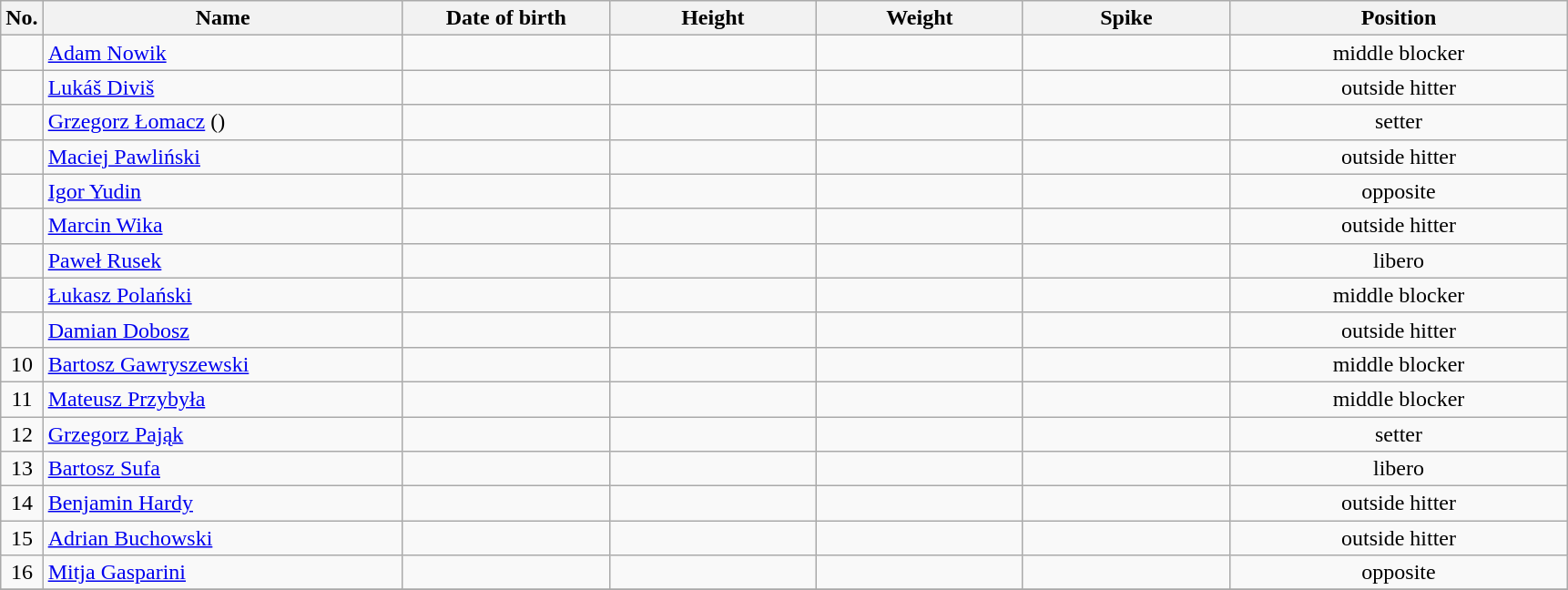<table class="wikitable sortable" style="font-size:100%; text-align:center;">
<tr>
<th>No.</th>
<th style="width:16em">Name</th>
<th style="width:9em">Date of birth</th>
<th style="width:9em">Height</th>
<th style="width:9em">Weight</th>
<th style="width:9em">Spike</th>
<th style="width:15em">Position</th>
</tr>
<tr>
<td></td>
<td align=left> <a href='#'>Adam Nowik</a></td>
<td align=right></td>
<td></td>
<td></td>
<td></td>
<td>middle blocker</td>
</tr>
<tr>
<td></td>
<td align=left> <a href='#'>Lukáš Diviš</a></td>
<td align=right></td>
<td></td>
<td></td>
<td></td>
<td>outside hitter</td>
</tr>
<tr>
<td></td>
<td align=left> <a href='#'>Grzegorz Łomacz</a> ()</td>
<td align=right></td>
<td></td>
<td></td>
<td></td>
<td>setter</td>
</tr>
<tr>
<td></td>
<td align=left> <a href='#'>Maciej Pawliński</a></td>
<td align=right></td>
<td></td>
<td></td>
<td></td>
<td>outside hitter</td>
</tr>
<tr>
<td></td>
<td align=left> <a href='#'>Igor Yudin</a></td>
<td align=right></td>
<td></td>
<td></td>
<td></td>
<td>opposite</td>
</tr>
<tr>
<td></td>
<td align=left> <a href='#'>Marcin Wika</a></td>
<td align=right></td>
<td></td>
<td></td>
<td></td>
<td>outside hitter</td>
</tr>
<tr>
<td></td>
<td align=left> <a href='#'>Paweł Rusek</a></td>
<td align=right></td>
<td></td>
<td></td>
<td></td>
<td>libero</td>
</tr>
<tr>
<td></td>
<td align=left> <a href='#'>Łukasz Polański</a></td>
<td align=right></td>
<td></td>
<td></td>
<td></td>
<td>middle blocker</td>
</tr>
<tr>
<td></td>
<td align=left> <a href='#'>Damian Dobosz</a></td>
<td align=right></td>
<td></td>
<td></td>
<td></td>
<td>outside hitter</td>
</tr>
<tr>
<td>10</td>
<td align=left> <a href='#'>Bartosz Gawryszewski</a></td>
<td align=right></td>
<td></td>
<td></td>
<td></td>
<td>middle blocker</td>
</tr>
<tr>
<td>11</td>
<td align=left> <a href='#'>Mateusz Przybyła</a></td>
<td align=right></td>
<td></td>
<td></td>
<td></td>
<td>middle blocker</td>
</tr>
<tr>
<td>12</td>
<td align=left> <a href='#'>Grzegorz Pająk</a></td>
<td align=right></td>
<td></td>
<td></td>
<td></td>
<td>setter</td>
</tr>
<tr>
<td>13</td>
<td align=left> <a href='#'>Bartosz Sufa</a></td>
<td align=right></td>
<td></td>
<td></td>
<td></td>
<td>libero</td>
</tr>
<tr>
<td>14</td>
<td align=left> <a href='#'>Benjamin Hardy</a></td>
<td align=right></td>
<td></td>
<td></td>
<td></td>
<td>outside hitter</td>
</tr>
<tr>
<td>15</td>
<td align=left> <a href='#'>Adrian Buchowski</a></td>
<td align=right></td>
<td></td>
<td></td>
<td></td>
<td>outside hitter</td>
</tr>
<tr>
<td>16</td>
<td align=left> <a href='#'>Mitja Gasparini</a></td>
<td align=right></td>
<td></td>
<td></td>
<td></td>
<td>opposite</td>
</tr>
<tr>
</tr>
</table>
